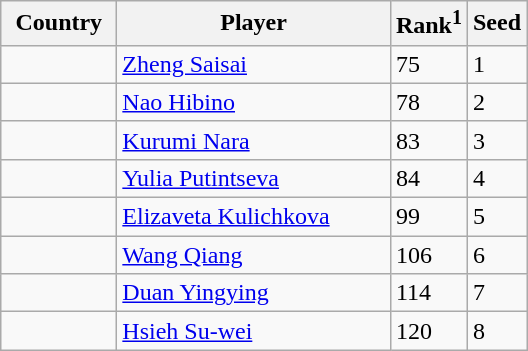<table class="sortable wikitable">
<tr>
<th width="70">Country</th>
<th width="175">Player</th>
<th>Rank<sup>1</sup></th>
<th>Seed</th>
</tr>
<tr>
<td></td>
<td><a href='#'>Zheng Saisai</a></td>
<td>75</td>
<td>1</td>
</tr>
<tr>
<td></td>
<td><a href='#'>Nao Hibino</a></td>
<td>78</td>
<td>2</td>
</tr>
<tr>
<td></td>
<td><a href='#'>Kurumi Nara</a></td>
<td>83</td>
<td>3</td>
</tr>
<tr>
<td></td>
<td><a href='#'>Yulia Putintseva</a></td>
<td>84</td>
<td>4</td>
</tr>
<tr>
<td></td>
<td><a href='#'>Elizaveta Kulichkova</a></td>
<td>99</td>
<td>5</td>
</tr>
<tr>
<td></td>
<td><a href='#'>Wang Qiang</a></td>
<td>106</td>
<td>6</td>
</tr>
<tr>
<td></td>
<td><a href='#'>Duan Yingying</a></td>
<td>114</td>
<td>7</td>
</tr>
<tr>
<td></td>
<td><a href='#'>Hsieh Su-wei</a></td>
<td>120</td>
<td>8</td>
</tr>
</table>
